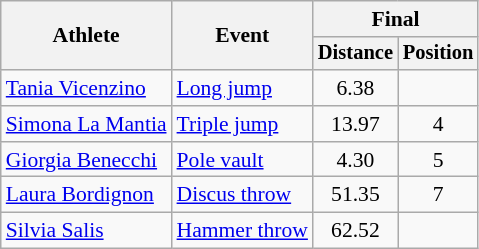<table class=wikitable style="font-size:90%">
<tr>
<th rowspan="2">Athlete</th>
<th rowspan="2">Event</th>
<th colspan="2">Final</th>
</tr>
<tr style="font-size:95%">
<th>Distance</th>
<th>Position</th>
</tr>
<tr align=center>
<td align=left><a href='#'>Tania Vicenzino</a></td>
<td align=left><a href='#'>Long jump</a></td>
<td>6.38</td>
<td></td>
</tr>
<tr align=center>
<td align=left><a href='#'>Simona La Mantia</a></td>
<td align=left><a href='#'>Triple jump</a></td>
<td>13.97</td>
<td>4</td>
</tr>
<tr align=center>
<td align=left><a href='#'>Giorgia Benecchi</a></td>
<td align=left><a href='#'>Pole vault</a></td>
<td>4.30</td>
<td>5</td>
</tr>
<tr align=center>
<td align=left><a href='#'>Laura Bordignon</a></td>
<td align=left><a href='#'>Discus throw</a></td>
<td>51.35</td>
<td>7</td>
</tr>
<tr align=center>
<td align=left><a href='#'>Silvia Salis</a></td>
<td align=left><a href='#'>Hammer throw</a></td>
<td>62.52</td>
<td></td>
</tr>
</table>
